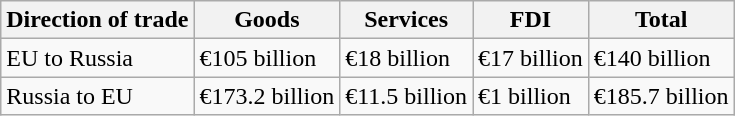<table class="wikitable">
<tr>
<th>Direction of trade</th>
<th>Goods</th>
<th>Services</th>
<th>FDI</th>
<th>Total</th>
</tr>
<tr>
<td>EU to Russia</td>
<td>€105 billion</td>
<td>€18 billion</td>
<td>€17 billion</td>
<td>€140 billion</td>
</tr>
<tr>
<td>Russia to EU</td>
<td>€173.2 billion</td>
<td>€11.5 billion</td>
<td>€1 billion</td>
<td>€185.7 billion</td>
</tr>
</table>
